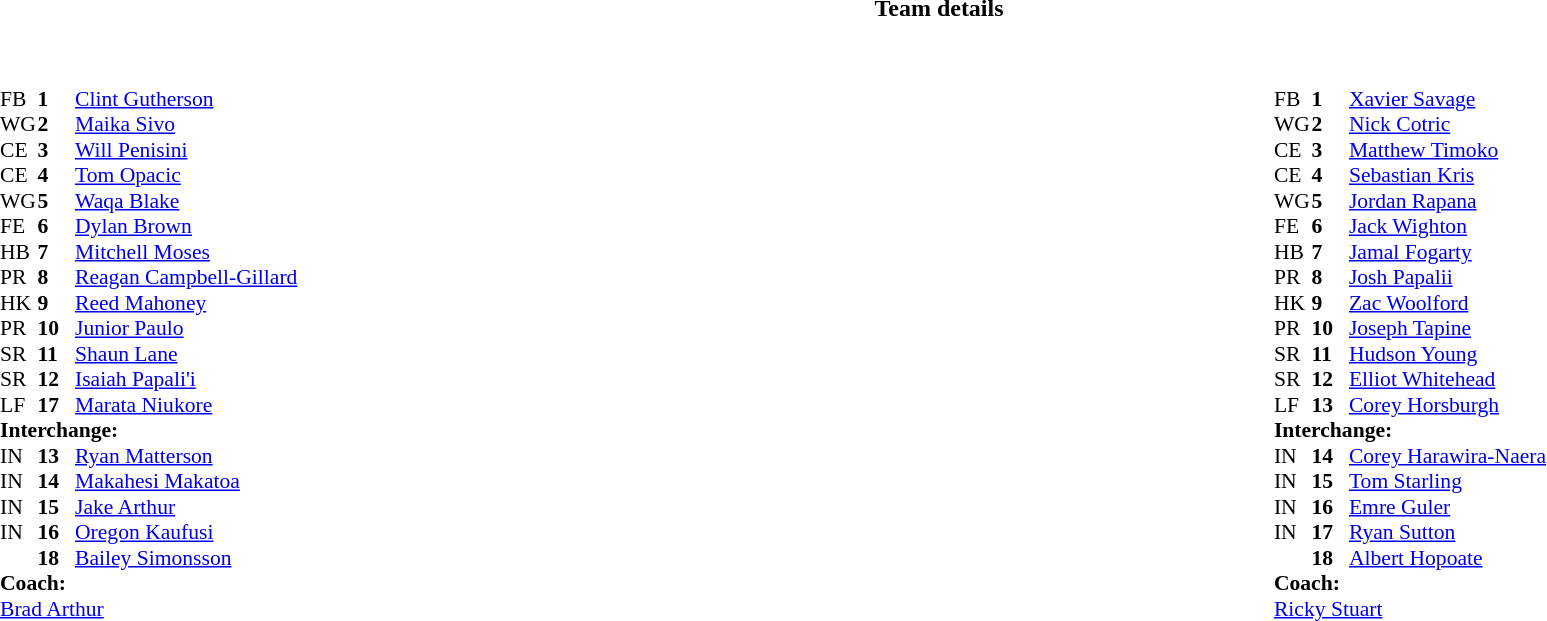<table border="0" width="100%" class="collapsible collapsed">
<tr>
<th>Team details</th>
</tr>
<tr>
<td><br><table width="100%">
<tr>
<td valign="top" width="50%"><br><table style="font-size: 90%" cellspacing="0" cellpadding="0">
<tr>
<th width="25"></th>
<th width="25"></th>
</tr>
<tr>
<td>FB</td>
<td><strong>1</strong></td>
<td><a href='#'>Clint Gutherson</a></td>
</tr>
<tr>
<td>WG</td>
<td><strong>2</strong></td>
<td><a href='#'>Maika Sivo</a></td>
</tr>
<tr>
<td>CE</td>
<td><strong>3</strong></td>
<td><a href='#'>Will Penisini</a></td>
</tr>
<tr>
<td>CE</td>
<td><strong>4</strong></td>
<td><a href='#'>Tom Opacic</a></td>
</tr>
<tr>
<td>WG</td>
<td><strong>5</strong></td>
<td><a href='#'>Waqa Blake</a></td>
</tr>
<tr>
<td>FE</td>
<td><strong>6</strong></td>
<td><a href='#'>Dylan Brown</a></td>
</tr>
<tr>
<td>HB</td>
<td><strong>7</strong></td>
<td><a href='#'>Mitchell Moses</a></td>
</tr>
<tr>
<td>PR</td>
<td><strong>8</strong></td>
<td><a href='#'>Reagan Campbell-Gillard</a></td>
</tr>
<tr>
<td>HK</td>
<td><strong>9</strong></td>
<td><a href='#'>Reed Mahoney</a></td>
</tr>
<tr>
<td>PR</td>
<td><strong>10</strong></td>
<td><a href='#'>Junior Paulo</a></td>
</tr>
<tr>
<td>SR</td>
<td><strong>11</strong></td>
<td><a href='#'>Shaun Lane</a></td>
</tr>
<tr>
<td>SR</td>
<td><strong>12</strong></td>
<td><a href='#'>Isaiah Papali'i</a></td>
</tr>
<tr>
<td>LF</td>
<td><strong>17</strong></td>
<td><a href='#'>Marata Niukore</a></td>
</tr>
<tr>
<td colspan=3><strong>Interchange:</strong></td>
</tr>
<tr>
<td>IN</td>
<td><strong>13</strong></td>
<td><a href='#'>Ryan Matterson</a></td>
</tr>
<tr>
<td>IN</td>
<td><strong>14</strong></td>
<td><a href='#'>Makahesi Makatoa</a></td>
</tr>
<tr>
<td>IN</td>
<td><strong>15</strong></td>
<td><a href='#'>Jake Arthur</a></td>
</tr>
<tr>
<td>IN</td>
<td><strong>16</strong></td>
<td><a href='#'>Oregon Kaufusi</a></td>
</tr>
<tr>
<td></td>
<td><strong>18</strong></td>
<td><a href='#'>Bailey Simonsson</a></td>
</tr>
<tr>
<td colspan=3><strong>Coach:</strong></td>
</tr>
<tr>
<td colspan="3"><a href='#'>Brad Arthur</a></td>
</tr>
</table>
</td>
<td valign="top" width="50%"><br><table style="font-size: 90%" cellspacing="0" cellpadding="0" align="center">
<tr>
<th width="25"></th>
<th width="25"></th>
</tr>
<tr>
<td>FB</td>
<td><strong>1</strong></td>
<td><a href='#'>Xavier Savage</a></td>
</tr>
<tr>
<td>WG</td>
<td><strong>2</strong></td>
<td><a href='#'>Nick Cotric</a></td>
</tr>
<tr>
<td>CE</td>
<td><strong>3</strong></td>
<td><a href='#'>Matthew Timoko</a></td>
</tr>
<tr>
<td>CE</td>
<td><strong>4</strong></td>
<td><a href='#'>Sebastian Kris</a></td>
</tr>
<tr>
<td>WG</td>
<td><strong>5</strong></td>
<td><a href='#'>Jordan Rapana</a></td>
</tr>
<tr>
<td>FE</td>
<td><strong>6</strong></td>
<td><a href='#'>Jack Wighton</a></td>
</tr>
<tr>
<td>HB</td>
<td><strong>7</strong></td>
<td><a href='#'>Jamal Fogarty</a></td>
</tr>
<tr>
<td>PR</td>
<td><strong>8</strong></td>
<td><a href='#'>Josh Papalii</a></td>
</tr>
<tr>
<td>HK</td>
<td><strong>9</strong></td>
<td><a href='#'>Zac Woolford</a></td>
</tr>
<tr>
<td>PR</td>
<td><strong>10</strong></td>
<td><a href='#'>Joseph Tapine</a></td>
</tr>
<tr>
<td>SR</td>
<td><strong>11</strong></td>
<td><a href='#'>Hudson Young</a></td>
</tr>
<tr>
<td>SR</td>
<td><strong>12</strong></td>
<td><a href='#'>Elliot Whitehead</a></td>
</tr>
<tr>
<td>LF</td>
<td><strong>13</strong></td>
<td><a href='#'>Corey Horsburgh</a></td>
</tr>
<tr>
<td colspan=3><strong>Interchange:</strong></td>
</tr>
<tr>
<td>IN</td>
<td><strong>14</strong></td>
<td><a href='#'>Corey Harawira-Naera</a></td>
</tr>
<tr>
<td>IN</td>
<td><strong>15</strong></td>
<td><a href='#'>Tom Starling</a></td>
</tr>
<tr>
<td>IN</td>
<td><strong>16</strong></td>
<td><a href='#'>Emre Guler</a></td>
</tr>
<tr>
<td>IN</td>
<td><strong>17</strong></td>
<td><a href='#'>Ryan Sutton</a></td>
</tr>
<tr>
<td></td>
<td><strong>18</strong></td>
<td><a href='#'>Albert Hopoate</a></td>
</tr>
<tr>
<td colspan=3><strong>Coach:</strong></td>
</tr>
<tr>
<td colspan="3"><a href='#'>Ricky Stuart</a></td>
</tr>
</table>
</td>
</tr>
</table>
</td>
</tr>
</table>
